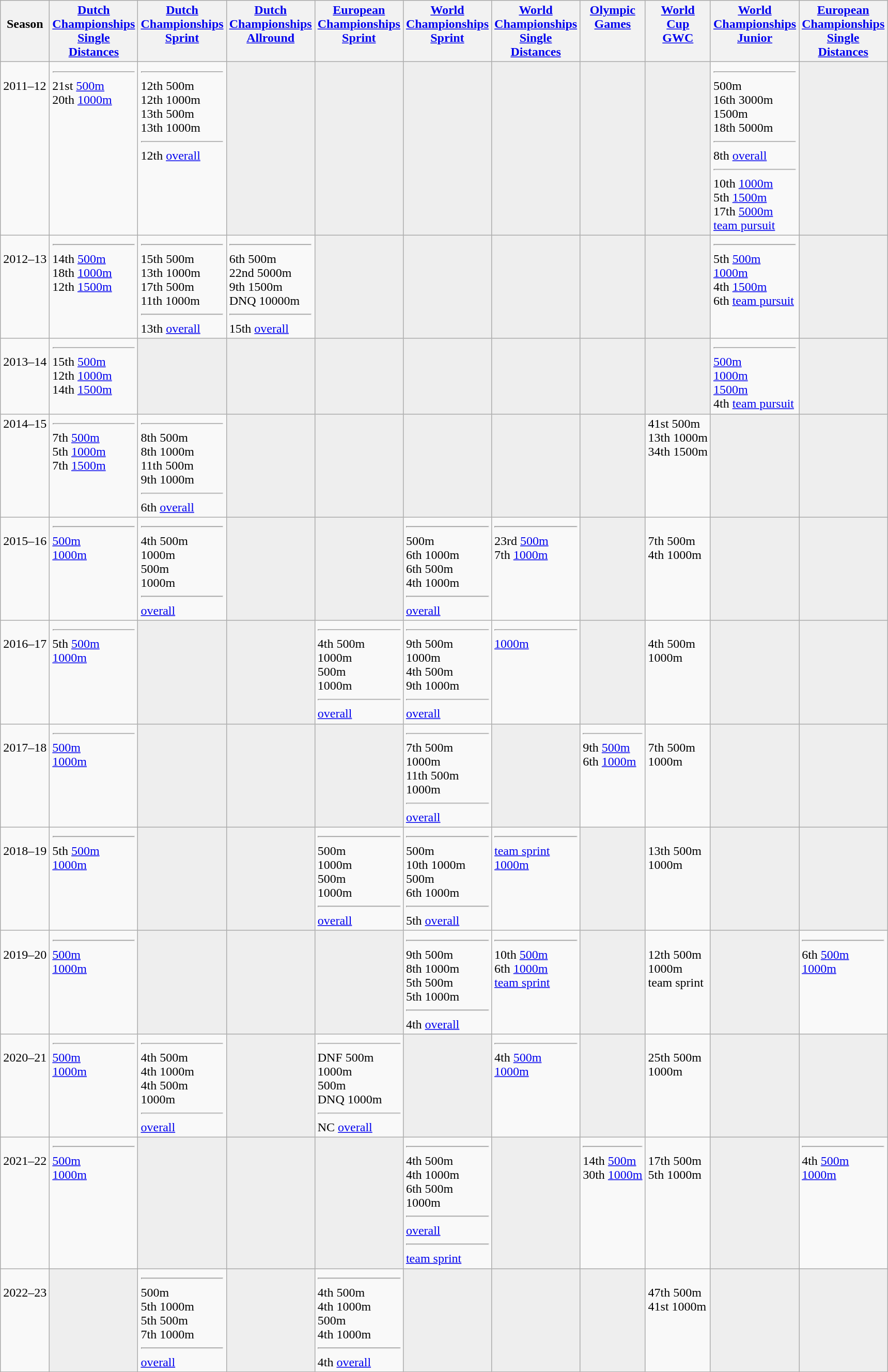<table class="wikitable">
<tr style="vertical-align: top;">
<th><br> Season</th>
<th><a href='#'>Dutch <br> Championships <br> Single <br> Distances</a></th>
<th><a href='#'>Dutch <br> Championships <br> Sprint</a></th>
<th><a href='#'>Dutch <br> Championships <br> Allround</a></th>
<th><a href='#'>European <br> Championships <br> Sprint</a></th>
<th><a href='#'>World <br> Championships <br> Sprint</a></th>
<th><a href='#'>World <br> Championships <br> Single <br> Distances</a></th>
<th><a href='#'>Olympic <br> Games</a></th>
<th><a href='#'>World <br> Cup <br> GWC</a></th>
<th><a href='#'>World <br> Championships <br> Junior</a></th>
<th><a href='#'>European <br> Championships <br> Single <br> Distances</a></th>
</tr>
<tr style="vertical-align: top;">
<td><br> 2011–12</td>
<td> <hr> 21st <a href='#'>500m</a> <br> 20th <a href='#'>1000m</a></td>
<td> <hr> 12th 500m <br> 12th 1000m <br> 13th 500m <br> 13th 1000m <hr> 12th <a href='#'>overall</a></td>
<td bgcolor=#EEEEEE></td>
<td bgcolor=#EEEEEE></td>
<td bgcolor=#EEEEEE></td>
<td bgcolor=#EEEEEE></td>
<td bgcolor=#EEEEEE></td>
<td bgcolor=#EEEEEE></td>
<td> <hr>  500m <br> 16th 3000m <br>  1500m <br> 18th 5000m <hr> 8th <a href='#'>overall</a> <br> <hr> 10th <a href='#'>1000m</a> <br> 5th <a href='#'>1500m</a> <br> 17th <a href='#'>5000m</a> <br>  <a href='#'>team pursuit</a></td>
<td bgcolor=#EEEEEE></td>
</tr>
<tr style="vertical-align: top;">
<td><br> 2012–13</td>
<td> <hr> 14th <a href='#'>500m</a> <br> 18th <a href='#'>1000m</a> <br> 12th <a href='#'>1500m</a></td>
<td> <hr> 15th 500m <br> 13th 1000m <br> 17th 500m <br> 11th 1000m <hr> 13th <a href='#'>overall</a></td>
<td> <hr> 6th 500m <br> 22nd 5000m <br> 9th 1500m <br> DNQ 10000m <hr> 15th <a href='#'>overall</a></td>
<td bgcolor=#EEEEEE></td>
<td bgcolor=#EEEEEE></td>
<td bgcolor=#EEEEEE></td>
<td bgcolor=#EEEEEE></td>
<td bgcolor=#EEEEEE></td>
<td> <hr> 5th <a href='#'>500m</a> <br>  <a href='#'>1000m</a> <br> 4th <a href='#'>1500m</a> <br> 6th <a href='#'>team pursuit</a></td>
<td bgcolor=#EEEEEE></td>
</tr>
<tr style="vertical-align: top;">
<td><br> 2013–14</td>
<td> <hr> 15th <a href='#'>500m</a> <br> 12th <a href='#'>1000m</a> <br> 14th <a href='#'>1500m</a></td>
<td bgcolor=#EEEEEE></td>
<td bgcolor=#EEEEEE></td>
<td bgcolor=#EEEEEE></td>
<td bgcolor=#EEEEEE></td>
<td bgcolor=#EEEEEE></td>
<td bgcolor=#EEEEEE></td>
<td bgcolor=#EEEEEE></td>
<td> <hr>  <a href='#'>500m</a> <br>  <a href='#'>1000m</a> <br>  <a href='#'>1500m</a> <br> 4th <a href='#'>team pursuit</a></td>
<td bgcolor=#EEEEEE></td>
</tr>
<tr style="vertical-align: top;">
<td>2014–15</td>
<td> <hr> 7th <a href='#'>500m</a> <br> 5th <a href='#'>1000m</a> <br> 7th <a href='#'>1500m</a></td>
<td> <hr> 8th 500m <br> 8th 1000m <br> 11th 500m <br> 9th 1000m <hr> 6th <a href='#'>overall</a></td>
<td bgcolor=#EEEEEE></td>
<td bgcolor=#EEEEEE></td>
<td bgcolor=#EEEEEE></td>
<td bgcolor=#EEEEEE></td>
<td bgcolor=#EEEEEE></td>
<td>41st 500m <br> 13th 1000m <br> 34th 1500m</td>
<td bgcolor=#EEEEEE></td>
<td bgcolor=#EEEEEE></td>
</tr>
<tr style="vertical-align: top;">
<td><br> 2015–16</td>
<td> <hr>  <a href='#'>500m</a> <br>  <a href='#'>1000m</a></td>
<td> <hr> 4th 500m <br>  1000m <br>  500m <br>  1000m <hr>  <a href='#'>overall</a></td>
<td bgcolor=#EEEEEE></td>
<td bgcolor=#EEEEEE></td>
<td> <hr>  500m <br> 6th 1000m <br> 6th 500m <br> 4th 1000m <hr>  <a href='#'>overall</a></td>
<td> <hr> 23rd <a href='#'>500m</a> <br> 7th <a href='#'>1000m</a></td>
<td bgcolor=#EEEEEE></td>
<td><br> 7th 500m <br> 4th 1000m</td>
<td bgcolor=#EEEEEE></td>
<td bgcolor=#EEEEEE></td>
</tr>
<tr style="vertical-align: top;">
<td><br> 2016–17</td>
<td> <hr> 5th <a href='#'>500m</a> <br>  <a href='#'>1000m</a></td>
<td bgcolor=#EEEEEE></td>
<td bgcolor=#EEEEEE></td>
<td> <hr> 4th 500m <br>  1000m <br>  500m <br>  1000m <hr>  <a href='#'>overall</a></td>
<td> <hr> 9th 500m <br>  1000m <br> 4th 500m <br> 9th 1000m <hr>  <a href='#'>overall</a></td>
<td> <hr>  <a href='#'>1000m</a></td>
<td bgcolor=#EEEEEE></td>
<td><br> 4th 500m <br>  1000m</td>
<td bgcolor=#EEEEEE></td>
<td bgcolor=#EEEEEE></td>
</tr>
<tr style="vertical-align: top;">
<td><br> 2017–18</td>
<td> <hr>  <a href='#'>500m</a> <br>  <a href='#'>1000m</a></td>
<td bgcolor=#EEEEEE></td>
<td bgcolor=#EEEEEE></td>
<td bgcolor=#EEEEEE></td>
<td> <hr> 7th 500m <br>  1000m <br> 11th 500m <br>  1000m <hr>  <a href='#'>overall</a></td>
<td bgcolor=#EEEEEE></td>
<td> <hr> 9th <a href='#'>500m</a> <br> 6th <a href='#'>1000m</a></td>
<td><br> 7th 500m <br>  1000m</td>
<td bgcolor=#EEEEEE></td>
<td bgcolor=#EEEEEE></td>
</tr>
<tr style="vertical-align: top;">
<td><br> 2018–19</td>
<td> <hr> 5th <a href='#'>500m</a> <br>  <a href='#'>1000m</a></td>
<td bgcolor=#EEEEEE></td>
<td bgcolor=#EEEEEE></td>
<td> <hr>  500m <br>  1000m <br>  500m <br>  1000m <hr>  <a href='#'>overall</a></td>
<td> <hr>  500m <br> 10th 1000m <br>  500m <br> 6th 1000m <hr> 5th <a href='#'>overall</a></td>
<td> <hr>  <a href='#'>team sprint</a> <br>  <a href='#'>1000m</a></td>
<td bgcolor=#EEEEEE></td>
<td><br> 13th 500m <br>  1000m</td>
<td bgcolor=#EEEEEE></td>
<td bgcolor=#EEEEEE></td>
</tr>
<tr style="vertical-align: top;">
<td><br> 2019–20</td>
<td> <hr>  <a href='#'>500m</a> <br>  <a href='#'>1000m</a></td>
<td bgcolor=#EEEEEE></td>
<td bgcolor=#EEEEEE></td>
<td bgcolor=#EEEEEE></td>
<td> <hr> 9th 500m <br> 8th 1000m <br> 5th 500m <br> 5th 1000m <hr> 4th <a href='#'>overall</a></td>
<td> <hr> 10th <a href='#'>500m</a> <br> 6th <a href='#'>1000m</a> <br>  <a href='#'>team sprint</a></td>
<td bgcolor=#EEEEEE></td>
<td><br> 12th 500m <br>  1000m <br>  team sprint</td>
<td bgcolor=#EEEEEE></td>
<td> <hr> 6th <a href='#'>500m</a> <br>  <a href='#'>1000m</a></td>
</tr>
<tr style="vertical-align: top;">
<td><br> 2020–21</td>
<td> <hr>  <a href='#'>500m</a> <br>  <a href='#'>1000m</a></td>
<td> <hr> 4th 500m <br> 4th 1000m <br> 4th 500m <br>  1000m <hr>  <a href='#'>overall</a></td>
<td bgcolor=#EEEEEE></td>
<td> <hr> DNF 500m <br>  1000m <br>  500m <br> DNQ 1000m <hr> NC <a href='#'>overall</a></td>
<td bgcolor=#EEEEEE></td>
<td> <hr> 4th <a href='#'>500m</a> <br>  <a href='#'>1000m</a></td>
<td bgcolor=#EEEEEE></td>
<td><br> 25th 500m <br>  1000m</td>
<td bgcolor=#EEEEEE></td>
<td bgcolor=#EEEEEE></td>
</tr>
<tr style="vertical-align: top;">
<td><br> 2021–22</td>
<td> <hr>  <a href='#'>500m</a> <br>  <a href='#'>1000m</a></td>
<td bgcolor=#EEEEEE></td>
<td bgcolor=#EEEEEE></td>
<td bgcolor=#EEEEEE></td>
<td> <hr> 4th 500m <br> 4th 1000m <br> 6th 500m <br>  1000m <hr>  <a href='#'>overall</a> <hr>  <a href='#'>team sprint</a></td>
<td bgcolor=#EEEEEE></td>
<td> <hr> 14th <a href='#'>500m</a> <br> 30th <a href='#'>1000m</a></td>
<td><br> 17th 500m <br> 5th 1000m</td>
<td bgcolor=#EEEEEE></td>
<td> <hr> 4th <a href='#'>500m</a> <br>  <a href='#'>1000m</a></td>
</tr>
<tr style="vertical-align: top;">
<td><br> 2022–23</td>
<td bgcolor=#EEEEEE></td>
<td> <hr>  500m <br> 5th 1000m <br> 5th 500m <br> 7th 1000m <hr>  <a href='#'>overall</a></td>
<td bgcolor=#EEEEEE></td>
<td> <hr> 4th 500m <br> 4th 1000m <br>  500m <br> 4th 1000m <hr> 4th <a href='#'>overall</a></td>
<td bgcolor=#EEEEEE></td>
<td bgcolor=#EEEEEE></td>
<td bgcolor=#EEEEEE></td>
<td><br> 47th 500m <br> 41st 1000m</td>
<td bgcolor=#EEEEEE></td>
<td bgcolor=#EEEEEE></td>
</tr>
</table>
